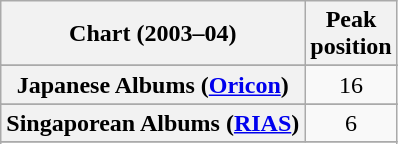<table class="wikitable sortable plainrowheaders">
<tr>
<th>Chart (2003–04)</th>
<th>Peak<br>position</th>
</tr>
<tr>
</tr>
<tr>
</tr>
<tr>
</tr>
<tr>
</tr>
<tr>
</tr>
<tr>
</tr>
<tr>
</tr>
<tr>
</tr>
<tr>
</tr>
<tr>
<th scope="row">Japanese Albums (<a href='#'>Oricon</a>)</th>
<td align="center">16</td>
</tr>
<tr>
</tr>
<tr>
</tr>
<tr>
</tr>
<tr>
<th scope="row">Singaporean Albums (<a href='#'>RIAS</a>)</th>
<td style="text-align:center;">6</td>
</tr>
<tr>
</tr>
<tr>
</tr>
<tr>
</tr>
<tr>
</tr>
<tr>
</tr>
</table>
